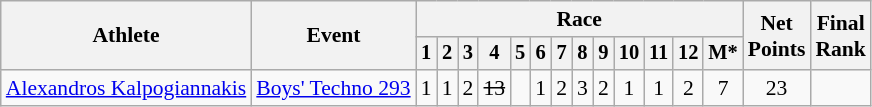<table class="wikitable" style="font-size:90%">
<tr>
<th rowspan="2">Athlete</th>
<th rowspan="2">Event</th>
<th colspan=13>Race</th>
<th rowspan=2>Net<br>Points</th>
<th rowspan=2>Final <br>Rank</th>
</tr>
<tr style="font-size:95%">
<th>1</th>
<th>2</th>
<th>3</th>
<th>4</th>
<th>5</th>
<th>6</th>
<th>7</th>
<th>8</th>
<th>9</th>
<th>10</th>
<th>11</th>
<th>12</th>
<th>M*</th>
</tr>
<tr align=center>
<td align=left><a href='#'>Alexandros Kalpogiannakis</a></td>
<td align=left><a href='#'>Boys' Techno 293</a></td>
<td>1</td>
<td>1</td>
<td>2</td>
<td><s>13</s></td>
<td></td>
<td>1</td>
<td>2</td>
<td>3</td>
<td>2</td>
<td>1</td>
<td>1</td>
<td>2</td>
<td>7</td>
<td>23</td>
<td></td>
</tr>
</table>
